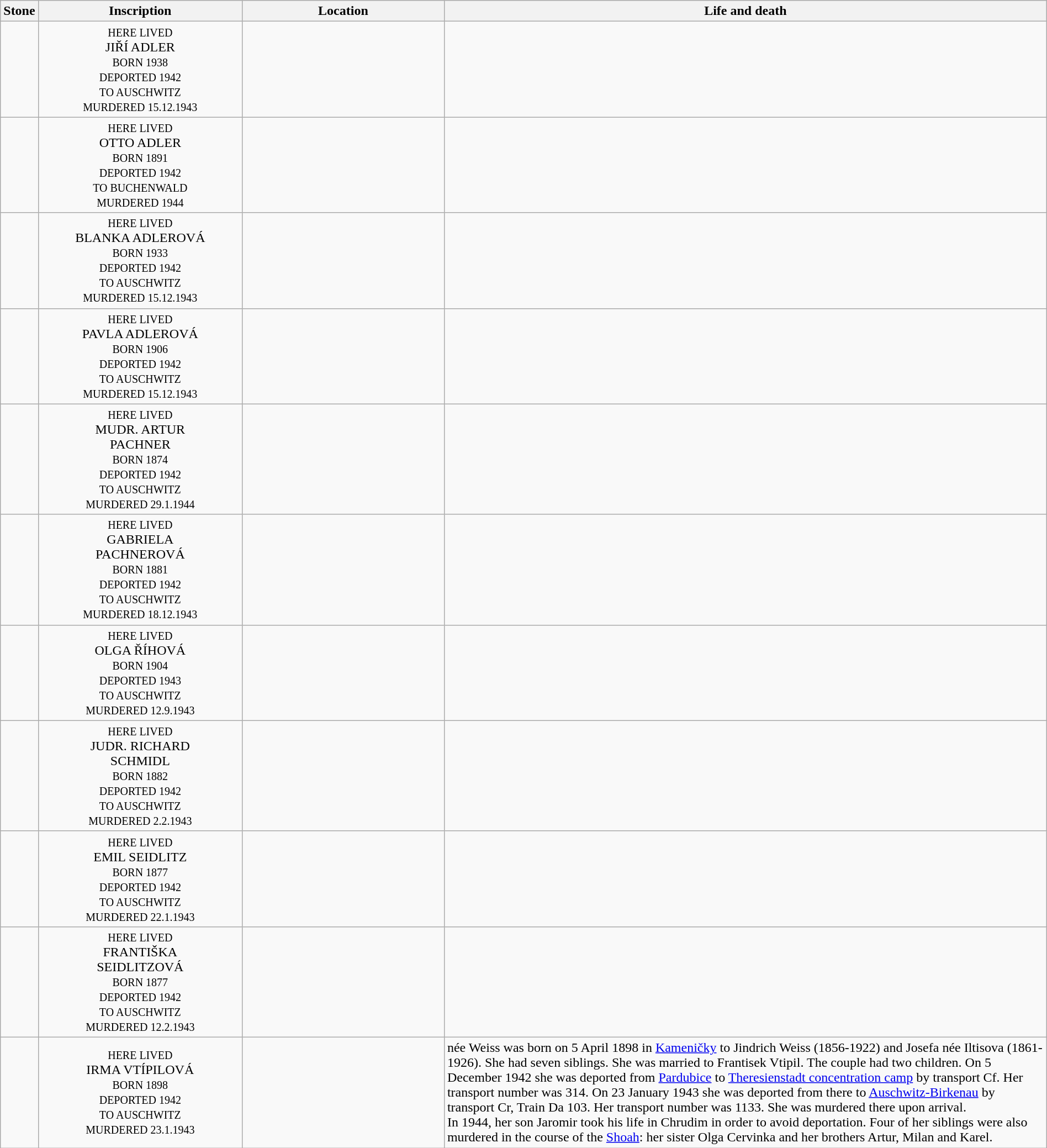<table class="wikitable sortable toptextcells" style="width:100%">
<tr>
<th class="hintergrundfarbe6 unsortable" width="120px">Stone</th>
<th class="hintergrundfarbe6 unsortable" style ="width:20%;">Inscription</th>
<th class="hintergrundfarbe6" data-sort-type="text" style ="width:20%;">Location</th>
<th class="hintergrundfarbe6" style="width:100%;">Life and death</th>
</tr>
<tr>
<td></td>
<td style="text-align:center"><div><small>HERE LIVED</small><br>JIŘÍ ADLER<br><small>BORN 1938<br>DEPORTED 1942<br>TO AUSCHWITZ<br>MURDERED 15.12.1943</small></div></td>
<td></td>
<td><strong></strong></td>
</tr>
<tr>
<td></td>
<td style="text-align:center"><div><small>HERE LIVED</small><br>OTTO ADLER<br><small>BORN 1891<br>DEPORTED 1942<br>TO BUCHENWALD<br>MURDERED 1944</small></div></td>
<td></td>
<td><strong></strong></td>
</tr>
<tr>
<td></td>
<td style="text-align:center"><div><small>HERE LIVED</small><br>BLANKA ADLEROVÁ<br><small>BORN 1933<br>DEPORTED 1942<br>TO AUSCHWITZ<br>MURDERED 15.12.1943</small></div></td>
<td></td>
<td><strong></strong></td>
</tr>
<tr>
<td></td>
<td style="text-align:center"><div><small>HERE LIVED</small><br>PAVLA ADLEROVÁ<br><small>BORN 1906<br>DEPORTED 1942<br>TO AUSCHWITZ<br>MURDERED 15.12.1943</small></div></td>
<td></td>
<td><strong></strong></td>
</tr>
<tr>
<td></td>
<td style="text-align:center"><div><small>HERE LIVED</small><br>MUDR. ARTUR<br>PACHNER<br><small>BORN 1874<br>DEPORTED 1942<br>TO AUSCHWITZ<br>MURDERED 29.1.1944</small></div></td>
<td></td>
<td><strong></strong></td>
</tr>
<tr>
<td></td>
<td style="text-align:center"><div><small>HERE LIVED</small><br>GABRIELA<br>PACHNEROVÁ<br><small>BORN 1881<br>DEPORTED 1942<br>TO AUSCHWITZ<br>MURDERED 18.12.1943</small></div></td>
<td></td>
<td><strong></strong></td>
</tr>
<tr>
<td></td>
<td style="text-align:center"><div><small>HERE LIVED</small><br>OLGA ŘÍHOVÁ<br><small>BORN 1904<br>DEPORTED 1943<br>TO AUSCHWITZ<br>MURDERED 12.9.1943</small></div></td>
<td></td>
<td><strong></strong></td>
</tr>
<tr>
<td></td>
<td style="text-align:center"><div><small>HERE LIVED</small><br>JUDR. RICHARD<br>SCHMIDL<br><small>BORN 1882<br>DEPORTED 1942<br>TO AUSCHWITZ<br>MURDERED 2.2.1943</small></div></td>
<td></td>
<td><strong></strong></td>
</tr>
<tr>
<td></td>
<td style="text-align:center"><div><small>HERE LIVED</small><br>EMIL SEIDLITZ<br><small>BORN 1877<br>DEPORTED 1942<br>TO AUSCHWITZ<br>MURDERED 22.1.1943</small></div></td>
<td></td>
<td><strong></strong></td>
</tr>
<tr>
<td></td>
<td style="text-align:center"><div><small>HERE LIVED</small><br>FRANTIŠKA<br>SEIDLITZOVÁ<br><small>BORN 1877<br>DEPORTED 1942<br>TO AUSCHWITZ<br>MURDERED 12.2.1943</small></div></td>
<td></td>
<td><strong></strong> </td>
</tr>
<tr>
<td></td>
<td style="text-align:center"><div><small>HERE LIVED</small><br>IRMA VTÍPILOVÁ<br><small>BORN 1898<br>DEPORTED 1942<br>TO AUSCHWITZ<br>MURDERED 23.1.1943</small></div></td>
<td></td>
<td><strong></strong> née Weiss was born on 5 April 1898 in <a href='#'>Kameničky</a> to Jindrich Weiss (1856-1922) and Josefa née Iltisova (1861-1926). She had seven siblings. She was married to Frantisek Vtipil. The couple had two children. On 5 December 1942 she was deported from <a href='#'>Pardubice</a> to <a href='#'>Theresienstadt concentration camp</a> by transport Cf. Her transport number was 314. On 23 January 1943 she was deported from there to <a href='#'>Auschwitz-Birkenau</a> by transport Cr, Train Da 103. Her transport number was 1133. She was murdered there upon arrival.<br>In 1944, her son Jaromir took his life in Chrudim in order to avoid deportation. Four of her siblings were also murdered in the course of the <a href='#'>Shoah</a>: her sister Olga Cervinka and her brothers Artur, Milan and Karel.</td>
</tr>
</table>
